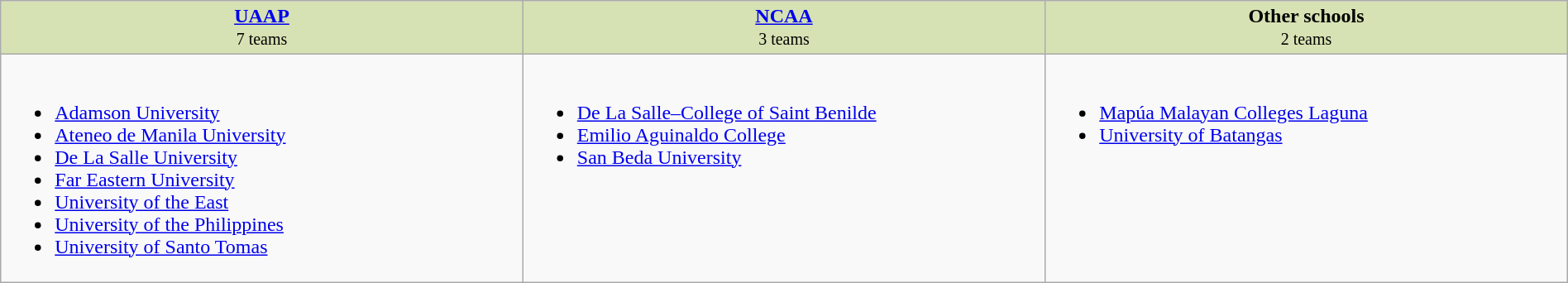<table class="wikitable" width=100%>
<tr style="background-color:#d6e2b3; text-align:center; vertical-align:top">
<td width=20%><strong><a href='#'>UAAP</a></strong><br><small>7 teams</small></td>
<td width=20%><strong><a href='#'>NCAA</a></strong><br><small>3 teams</small></td>
<td width=20%><strong>Other schools</strong><br><small>2 teams</small></td>
</tr>
<tr style="vertical-align:top">
<td><br><ul><li><a href='#'>Adamson University</a></li><li><a href='#'>Ateneo de Manila University</a></li><li><a href='#'>De La Salle University</a></li><li><a href='#'>Far Eastern University</a></li><li><a href='#'>University of the East</a></li><li><a href='#'>University of the Philippines</a></li><li><a href='#'>University of Santo Tomas</a></li></ul></td>
<td><br><ul><li><a href='#'>De La Salle–College of Saint Benilde</a></li><li><a href='#'>Emilio Aguinaldo College</a></li><li><a href='#'>San Beda University</a></li></ul></td>
<td><br><ul><li><a href='#'>Mapúa Malayan Colleges Laguna</a></li><li><a href='#'>University of Batangas</a></li></ul></td>
</tr>
</table>
